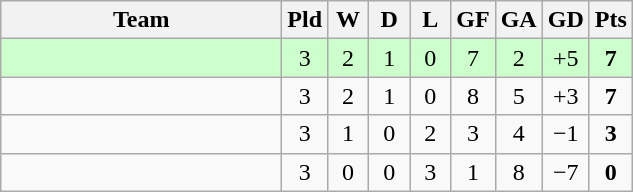<table class="wikitable" style="text-align:center;">
<tr>
<th width=180>Team</th>
<th width=20>Pld</th>
<th width=20>W</th>
<th width=20>D</th>
<th width=20>L</th>
<th width=20>GF</th>
<th width=20>GA</th>
<th width=20>GD</th>
<th width=20>Pts</th>
</tr>
<tr style="background:#cfc;">
<td align="left"></td>
<td>3</td>
<td>2</td>
<td>1</td>
<td>0</td>
<td>7</td>
<td>2</td>
<td>+5</td>
<td><strong>7</strong></td>
</tr>
<tr>
<td align="left"></td>
<td>3</td>
<td>2</td>
<td>1</td>
<td>0</td>
<td>8</td>
<td>5</td>
<td>+3</td>
<td><strong>7</strong></td>
</tr>
<tr>
<td align="left"><em></em></td>
<td>3</td>
<td>1</td>
<td>0</td>
<td>2</td>
<td>3</td>
<td>4</td>
<td>−1</td>
<td><strong>3</strong></td>
</tr>
<tr>
<td align="left"></td>
<td>3</td>
<td>0</td>
<td>0</td>
<td>3</td>
<td>1</td>
<td>8</td>
<td>−7</td>
<td><strong>0</strong></td>
</tr>
</table>
